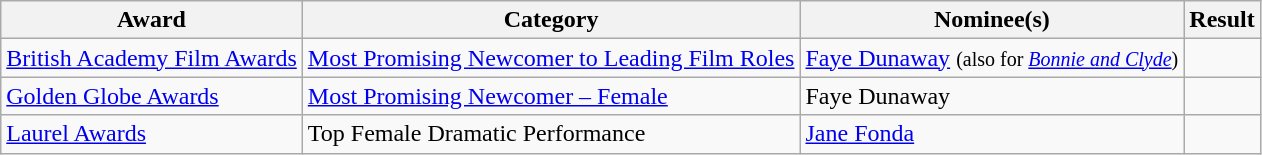<table class="wikitable plainrowheaders">
<tr>
<th>Award</th>
<th>Category</th>
<th>Nominee(s)</th>
<th>Result</th>
</tr>
<tr>
<td><a href='#'>British Academy Film Awards</a></td>
<td><a href='#'>Most Promising Newcomer to Leading Film Roles</a></td>
<td><a href='#'>Faye Dunaway</a> <small>(also for <em><a href='#'>Bonnie and Clyde</a></em>)</small></td>
<td></td>
</tr>
<tr>
<td><a href='#'>Golden Globe Awards</a></td>
<td><a href='#'>Most Promising Newcomer – Female</a></td>
<td>Faye Dunaway</td>
<td></td>
</tr>
<tr>
<td><a href='#'>Laurel Awards</a></td>
<td>Top Female Dramatic Performance</td>
<td><a href='#'>Jane Fonda</a></td>
<td></td>
</tr>
</table>
